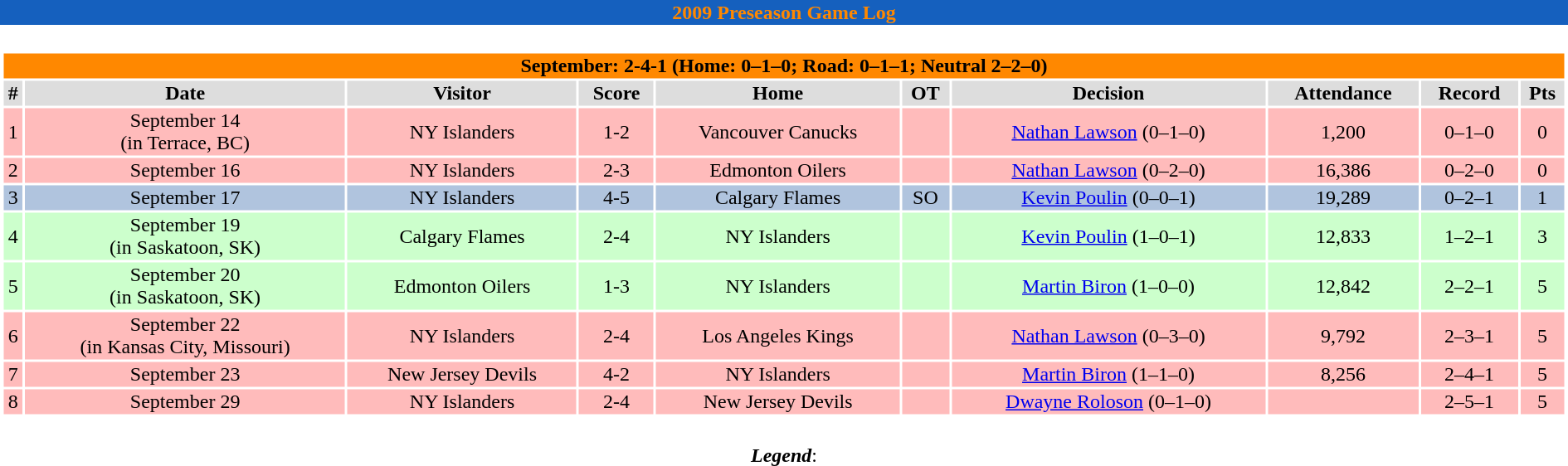<table class="toccolours" width=100% style="clear:both; margin:1.5em auto; text-align:center;">
<tr>
<th colspan=10 style="background:#1560BE; color: #FF8800;">2009 Preseason Game Log</th>
</tr>
<tr>
<td colspan=10><br><table class="toccolours collapsible collapsed" width=100%>
<tr>
<th colspan=10; style="background:#FF8800;">September: 2-4-1 (Home: 0–1–0; Road: 0–1–1; Neutral 2–2–0)</th>
</tr>
<tr align="center"  bgcolor="#dddddd">
<td><strong>#</strong></td>
<td><strong>Date</strong></td>
<td><strong>Visitor</strong></td>
<td><strong>Score</strong></td>
<td><strong>Home</strong></td>
<td><strong>OT</strong></td>
<td><strong>Decision</strong></td>
<td><strong>Attendance</strong></td>
<td><strong>Record</strong></td>
<td><strong>Pts</strong></td>
</tr>
<tr align="center" bgcolor="#FFBBBB">
<td>1</td>
<td>September 14<br>(in Terrace, BC)</td>
<td>NY Islanders</td>
<td>1-2</td>
<td>Vancouver Canucks</td>
<td></td>
<td><a href='#'>Nathan Lawson</a> (0–1–0)</td>
<td>1,200</td>
<td>0–1–0</td>
<td>0</td>
</tr>
<tr align="center" bgcolor="#FFBBBB">
<td>2</td>
<td>September 16</td>
<td>NY Islanders</td>
<td>2-3</td>
<td>Edmonton Oilers</td>
<td></td>
<td><a href='#'>Nathan Lawson</a> (0–2–0)</td>
<td>16,386</td>
<td>0–2–0</td>
<td>0</td>
</tr>
<tr align="center" bgcolor="B0C4DE">
<td>3</td>
<td>September 17</td>
<td>NY Islanders</td>
<td>4-5</td>
<td>Calgary Flames</td>
<td>SO</td>
<td><a href='#'>Kevin Poulin</a> (0–0–1)</td>
<td>19,289</td>
<td>0–2–1</td>
<td>1</td>
</tr>
<tr align="center" bgcolor="#CCFFCC">
<td>4</td>
<td>September 19<br>(in Saskatoon, SK)</td>
<td>Calgary Flames</td>
<td>2-4</td>
<td>NY Islanders</td>
<td></td>
<td><a href='#'>Kevin Poulin</a> (1–0–1)</td>
<td>12,833</td>
<td>1–2–1</td>
<td>3</td>
</tr>
<tr align="center" bgcolor="#CCFFCC">
<td>5</td>
<td>September 20<br>(in Saskatoon, SK)</td>
<td>Edmonton Oilers</td>
<td>1-3</td>
<td>NY Islanders</td>
<td></td>
<td><a href='#'>Martin Biron</a> (1–0–0)</td>
<td>12,842</td>
<td>2–2–1</td>
<td>5</td>
</tr>
<tr align="center" bgcolor="#FFBBBB">
<td>6</td>
<td>September 22<br>(in Kansas City, Missouri)</td>
<td>NY Islanders</td>
<td>2-4</td>
<td>Los Angeles Kings</td>
<td></td>
<td><a href='#'>Nathan Lawson</a> (0–3–0)</td>
<td>9,792</td>
<td>2–3–1</td>
<td>5</td>
</tr>
<tr align="center" bgcolor="#FFBBBB">
<td>7</td>
<td>September 23</td>
<td>New Jersey Devils</td>
<td>4-2</td>
<td>NY Islanders</td>
<td></td>
<td><a href='#'>Martin Biron</a> (1–1–0)</td>
<td>8,256</td>
<td>2–4–1</td>
<td>5</td>
</tr>
<tr align="center" bgcolor="#FFBBBB">
<td>8</td>
<td>September 29</td>
<td>NY Islanders</td>
<td>2-4</td>
<td>New Jersey Devils</td>
<td></td>
<td><a href='#'>Dwayne Roloson</a> (0–1–0)</td>
<td></td>
<td>2–5–1</td>
<td>5</td>
</tr>
</table>
</td>
</tr>
<tr>
<td colspan=11 align="center"><br><strong><em>Legend</em></strong>:


</td>
</tr>
</table>
